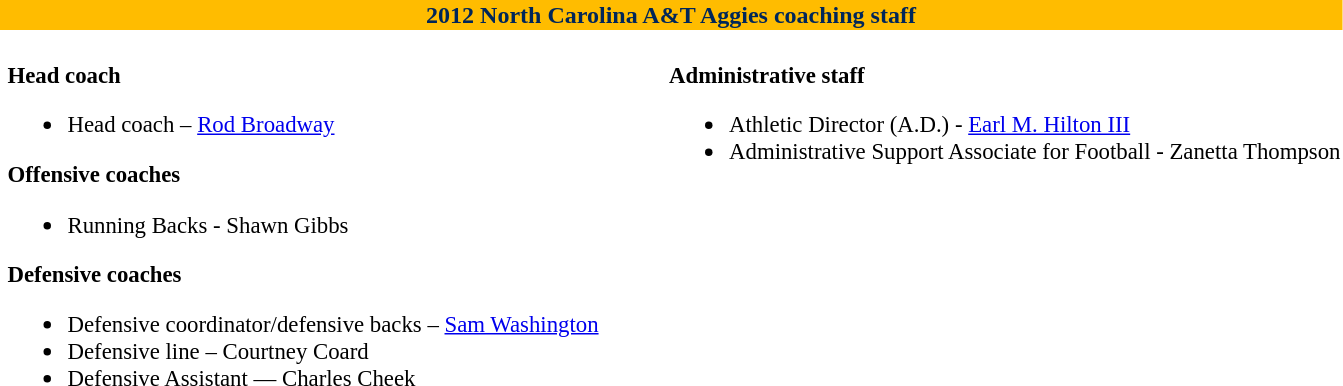<table class="toccolours" style="text-align: left">
<tr>
<th colspan="8" style="background-color: #FFBC00; color:#002659; text-align: center;"><strong>2012 North Carolina A&T Aggies coaching staff</strong></th>
</tr>
<tr>
<td valign = "top"></td>
<td style="font-size: 95%;" valign="top"><br><strong>Head coach</strong><ul><li>Head coach – <a href='#'>Rod Broadway</a></li></ul><strong>Offensive coaches</strong><ul><li>Running Backs - Shawn Gibbs</li></ul><strong>Defensive coaches</strong><ul><li>Defensive coordinator/defensive backs – <a href='#'>Sam Washington</a></li><li>Defensive line – Courtney Coard</li><li>Defensive Assistant — Charles Cheek</li></ul></td>
<td width = "35"> </td>
<td valign = "top"></td>
<td style="font-size: 95%;" valign="top"><br><strong>Administrative staff</strong><ul><li>Athletic Director (A.D.) - <a href='#'>Earl M. Hilton III</a></li><li>Administrative Support Associate for Football - Zanetta Thompson</li></ul></td>
</tr>
</table>
